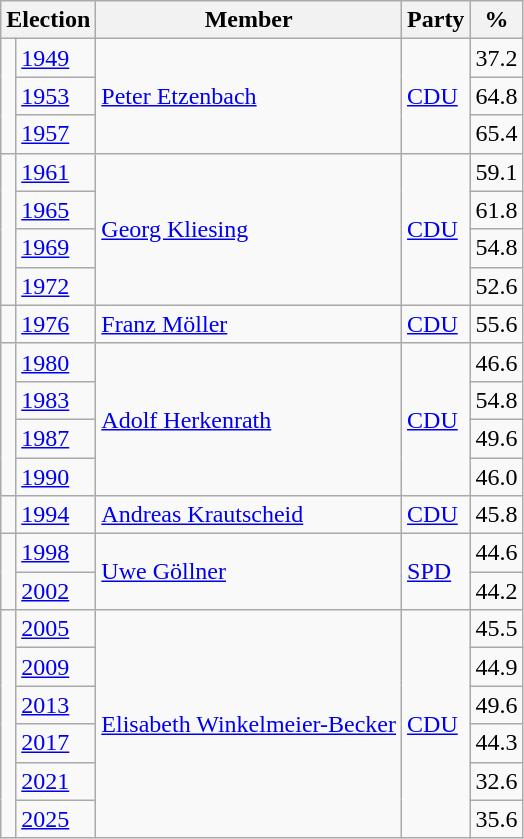<table class=wikitable>
<tr>
<th colspan=2>Election</th>
<th>Member</th>
<th>Party</th>
<th>%</th>
</tr>
<tr>
<td rowspan=3 bgcolor=></td>
<td><a href='#'>1949</a></td>
<td rowspan=3><a href='#'>Peter Etzenbach</a></td>
<td rowspan=3><a href='#'>CDU</a></td>
<td align=right>37.2</td>
</tr>
<tr>
<td><a href='#'>1953</a></td>
<td align=right>64.8</td>
</tr>
<tr>
<td><a href='#'>1957</a></td>
<td align=right>65.4</td>
</tr>
<tr>
<td rowspan=4 bgcolor=></td>
<td><a href='#'>1961</a></td>
<td rowspan=4><a href='#'>Georg Kliesing</a></td>
<td rowspan=4><a href='#'>CDU</a></td>
<td align=right>59.1</td>
</tr>
<tr>
<td><a href='#'>1965</a></td>
<td align=right>61.8</td>
</tr>
<tr>
<td><a href='#'>1969</a></td>
<td align=right>54.8</td>
</tr>
<tr>
<td><a href='#'>1972</a></td>
<td align=right>52.6</td>
</tr>
<tr>
<td bgcolor=></td>
<td><a href='#'>1976</a></td>
<td><a href='#'>Franz Möller</a></td>
<td><a href='#'>CDU</a></td>
<td align=right>55.6</td>
</tr>
<tr>
<td rowspan=4 bgcolor=></td>
<td><a href='#'>1980</a></td>
<td rowspan=4><a href='#'>Adolf Herkenrath</a></td>
<td rowspan=4><a href='#'>CDU</a></td>
<td align=right>46.6</td>
</tr>
<tr>
<td><a href='#'>1983</a></td>
<td align=right>54.8</td>
</tr>
<tr>
<td><a href='#'>1987</a></td>
<td align=right>49.6</td>
</tr>
<tr>
<td><a href='#'>1990</a></td>
<td align=right>46.0</td>
</tr>
<tr>
<td bgcolor=></td>
<td><a href='#'>1994</a></td>
<td><a href='#'>Andreas Krautscheid</a></td>
<td><a href='#'>CDU</a></td>
<td align=right>45.8</td>
</tr>
<tr>
<td rowspan=2 bgcolor=></td>
<td><a href='#'>1998</a></td>
<td rowspan=2><a href='#'>Uwe Göllner</a></td>
<td rowspan=2><a href='#'>SPD</a></td>
<td align=right>44.6</td>
</tr>
<tr>
<td><a href='#'>2002</a></td>
<td align=right>44.2</td>
</tr>
<tr>
<td rowspan=6 bgcolor=></td>
<td><a href='#'>2005</a></td>
<td rowspan=6><a href='#'>Elisabeth Winkelmeier-Becker</a></td>
<td rowspan=6><a href='#'>CDU</a></td>
<td align=right>45.5</td>
</tr>
<tr>
<td><a href='#'>2009</a></td>
<td align=right>44.9</td>
</tr>
<tr>
<td><a href='#'>2013</a></td>
<td align=right>49.6</td>
</tr>
<tr>
<td><a href='#'>2017</a></td>
<td align=right>44.3</td>
</tr>
<tr>
<td><a href='#'>2021</a></td>
<td align=right>32.6</td>
</tr>
<tr>
<td><a href='#'>2025</a></td>
<td align=right>35.6</td>
</tr>
</table>
